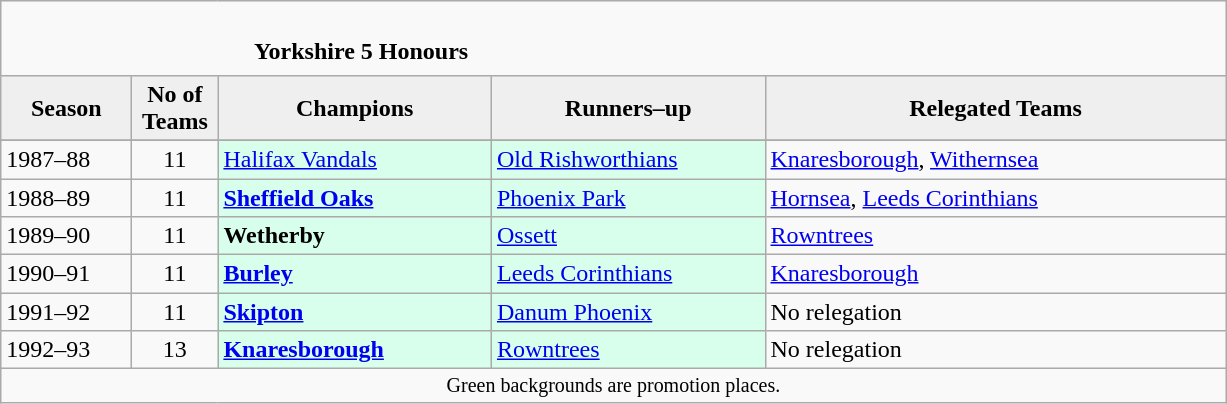<table class="wikitable" style="text-align: left;">
<tr>
<td colspan="11" cellpadding="0" cellspacing="0"><br><table border="0" style="width:100%;" cellpadding="0" cellspacing="0">
<tr>
<td style="width:20%; border:0;"></td>
<td style="border:0;"><strong>Yorkshire 5 Honours</strong></td>
<td style="width:20%; border:0;"></td>
</tr>
</table>
</td>
</tr>
<tr>
<th style="background:#efefef; width:80px;">Season</th>
<th style="background:#efefef; width:50px;">No of Teams</th>
<th style="background:#efefef; width:175px;">Champions</th>
<th style="background:#efefef; width:175px;">Runners–up</th>
<th style="background:#efefef; width:300px;">Relegated Teams</th>
</tr>
<tr align=left>
</tr>
<tr>
<td>1987–88</td>
<td style="text-align: center;">11</td>
<td style="background:#d8ffeb;"><a href='#'>Halifax Vandals</a></td>
<td style="background:#d8ffeb;"><a href='#'>Old Rishworthians</a></td>
<td><a href='#'>Knaresborough</a>, <a href='#'>Withernsea</a></td>
</tr>
<tr>
<td>1988–89</td>
<td style="text-align: center;">11</td>
<td style="background:#d8ffeb;"><strong><a href='#'>Sheffield Oaks</a></strong></td>
<td style="background:#d8ffeb;"><a href='#'>Phoenix Park</a></td>
<td><a href='#'>Hornsea</a>, <a href='#'>Leeds Corinthians</a></td>
</tr>
<tr>
<td>1989–90</td>
<td style="text-align: center;">11</td>
<td style="background:#d8ffeb;"><strong>Wetherby</strong></td>
<td style="background:#d8ffeb;"><a href='#'>Ossett</a></td>
<td><a href='#'>Rowntrees</a></td>
</tr>
<tr>
<td>1990–91</td>
<td style="text-align: center;">11</td>
<td style="background:#d8ffeb;"><strong><a href='#'>Burley</a></strong></td>
<td style="background:#d8ffeb;"><a href='#'>Leeds Corinthians</a></td>
<td><a href='#'>Knaresborough</a></td>
</tr>
<tr>
<td>1991–92</td>
<td style="text-align: center;">11</td>
<td style="background:#d8ffeb;"><strong><a href='#'>Skipton</a></strong></td>
<td style="background:#d8ffeb;"><a href='#'>Danum Phoenix</a></td>
<td>No relegation</td>
</tr>
<tr>
<td>1992–93</td>
<td style="text-align: center;">13</td>
<td style="background:#d8ffeb;"><strong><a href='#'>Knaresborough</a></strong></td>
<td style="background:#d8ffeb;"><a href='#'>Rowntrees</a></td>
<td>No relegation</td>
</tr>
<tr>
<td colspan="15"  style="border:0; font-size:smaller; text-align:center;">Green backgrounds are promotion places.</td>
</tr>
</table>
